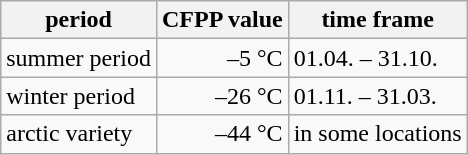<table class="wikitable">
<tr>
<th>period</th>
<th>CFPP value</th>
<th>time frame</th>
</tr>
<tr>
<td>summer period</td>
<td align=right>–5 °C</td>
<td>01.04. – 31.10.</td>
</tr>
<tr>
<td>winter period</td>
<td align=right>–26 °C</td>
<td>01.11. – 31.03.</td>
</tr>
<tr>
<td>arctic variety</td>
<td align=right>–44 °C</td>
<td>in some locations</td>
</tr>
</table>
